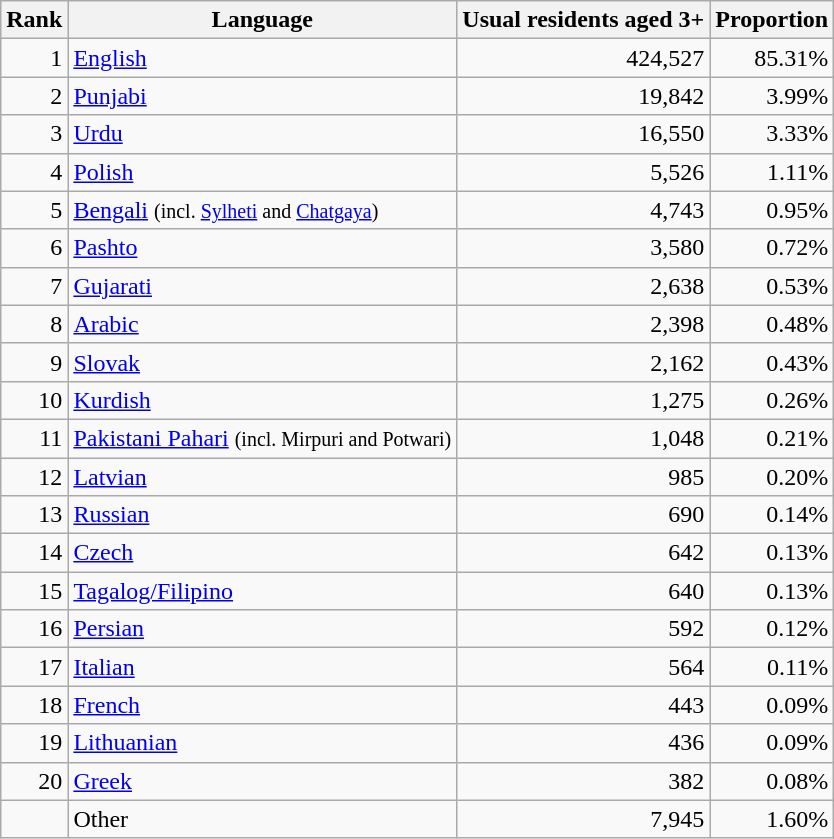<table class="wikitable sortable" style="text-align:right">
<tr>
<th>Rank</th>
<th>Language</th>
<th>Usual residents aged 3+</th>
<th>Proportion</th>
</tr>
<tr>
<td>1</td>
<td style="text-align:left"><a href='#'>English</a></td>
<td>424,527</td>
<td>85.31%</td>
</tr>
<tr>
<td>2</td>
<td style="text-align:left"><a href='#'>Punjabi</a></td>
<td>19,842</td>
<td>3.99%</td>
</tr>
<tr>
<td>3</td>
<td style="text-align:left"><a href='#'>Urdu</a></td>
<td>16,550</td>
<td>3.33%</td>
</tr>
<tr>
<td>4</td>
<td style="text-align:left"><a href='#'>Polish</a></td>
<td>5,526</td>
<td>1.11%</td>
</tr>
<tr>
<td>5</td>
<td style="text-align:left"><a href='#'>Bengali</a> <small>(incl. <a href='#'>Sylheti</a> and <a href='#'>Chatgaya</a>)</small></td>
<td>4,743</td>
<td>0.95%</td>
</tr>
<tr>
<td>6</td>
<td style="text-align:left"><a href='#'>Pashto</a></td>
<td>3,580</td>
<td>0.72%</td>
</tr>
<tr>
<td>7</td>
<td style="text-align:left"><a href='#'>Gujarati</a></td>
<td>2,638</td>
<td>0.53%</td>
</tr>
<tr>
<td>8</td>
<td style="text-align:left"><a href='#'>Arabic</a></td>
<td>2,398</td>
<td>0.48%</td>
</tr>
<tr>
<td>9</td>
<td style="text-align:left"><a href='#'>Slovak</a></td>
<td>2,162</td>
<td>0.43%</td>
</tr>
<tr>
<td>10</td>
<td style="text-align:left"><a href='#'>Kurdish</a></td>
<td>1,275</td>
<td>0.26%</td>
</tr>
<tr>
<td>11</td>
<td style="text-align:left"><a href='#'>Pakistani Pahari</a> <small>(incl. Mirpuri and Potwari)</small></td>
<td>1,048</td>
<td>0.21%</td>
</tr>
<tr>
<td>12</td>
<td style="text-align:left"><a href='#'>Latvian</a></td>
<td>985</td>
<td>0.20%</td>
</tr>
<tr>
<td>13</td>
<td style="text-align:left"><a href='#'>Russian</a></td>
<td>690</td>
<td>0.14%</td>
</tr>
<tr>
<td>14</td>
<td style="text-align:left"><a href='#'>Czech</a></td>
<td>642</td>
<td>0.13%</td>
</tr>
<tr>
<td>15</td>
<td style="text-align:left"><a href='#'>Tagalog/Filipino</a></td>
<td>640</td>
<td>0.13%</td>
</tr>
<tr>
<td>16</td>
<td style="text-align:left"><a href='#'>Persian</a></td>
<td>592</td>
<td>0.12%</td>
</tr>
<tr>
<td>17</td>
<td style="text-align:left"><a href='#'>Italian</a></td>
<td>564</td>
<td>0.11%</td>
</tr>
<tr>
<td>18</td>
<td style="text-align:left"><a href='#'>French</a></td>
<td>443</td>
<td>0.09%</td>
</tr>
<tr>
<td>19</td>
<td style="text-align:left"><a href='#'>Lithuanian</a></td>
<td>436</td>
<td>0.09%</td>
</tr>
<tr>
<td>20</td>
<td style="text-align:left"><a href='#'>Greek</a></td>
<td>382</td>
<td>0.08%</td>
</tr>
<tr>
<td></td>
<td style="text-align:left">Other</td>
<td>7,945</td>
<td>1.60%</td>
</tr>
</table>
